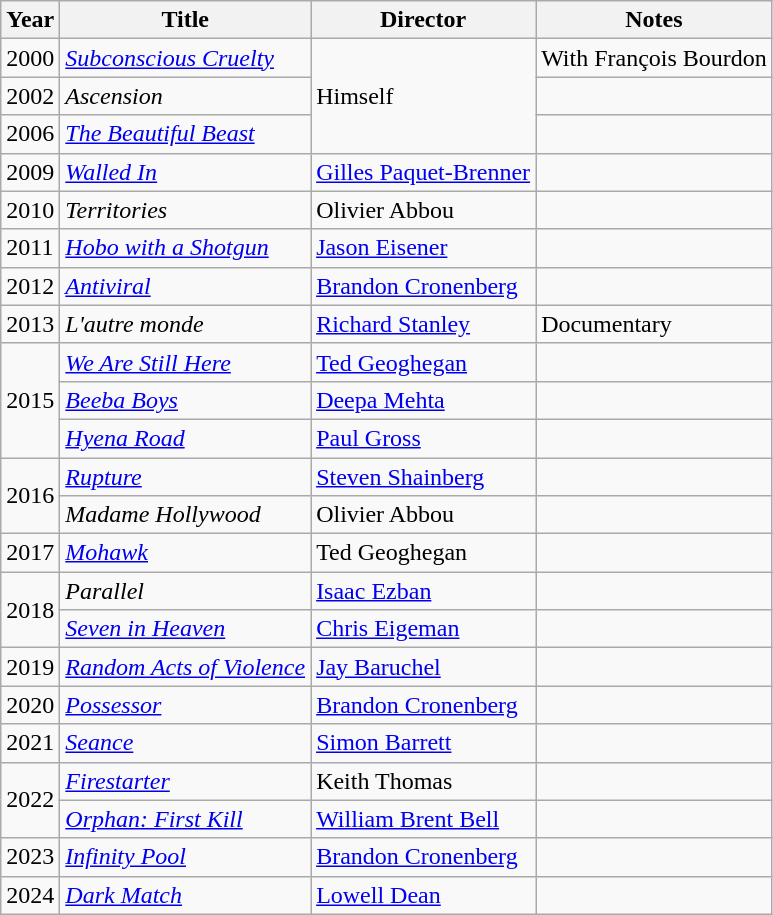<table class="wikitable">
<tr>
<th>Year</th>
<th>Title</th>
<th>Director</th>
<th>Notes</th>
</tr>
<tr>
<td>2000</td>
<td><em><a href='#'>Subconscious Cruelty</a></em></td>
<td rowspan=3>Himself</td>
<td>With François Bourdon</td>
</tr>
<tr>
<td>2002</td>
<td><em>Ascension</em></td>
<td></td>
</tr>
<tr>
<td>2006</td>
<td><em><a href='#'>The Beautiful Beast</a></em></td>
<td></td>
</tr>
<tr>
<td>2009</td>
<td><em><a href='#'>Walled In</a></em></td>
<td><a href='#'>Gilles Paquet-Brenner</a></td>
<td></td>
</tr>
<tr>
<td>2010</td>
<td><em>Territories</em></td>
<td>Olivier Abbou</td>
<td></td>
</tr>
<tr>
<td>2011</td>
<td><em><a href='#'>Hobo with a Shotgun</a></em></td>
<td><a href='#'>Jason Eisener</a></td>
<td></td>
</tr>
<tr>
<td>2012</td>
<td><em><a href='#'>Antiviral</a></em></td>
<td><a href='#'>Brandon Cronenberg</a></td>
<td></td>
</tr>
<tr>
<td>2013</td>
<td><em>L'autre monde</em></td>
<td><a href='#'>Richard Stanley</a></td>
<td>Documentary</td>
</tr>
<tr>
<td rowspan=3>2015</td>
<td><em><a href='#'>We Are Still Here</a></em></td>
<td><a href='#'>Ted Geoghegan</a></td>
<td></td>
</tr>
<tr>
<td><em><a href='#'>Beeba Boys</a></em></td>
<td><a href='#'>Deepa Mehta</a></td>
<td></td>
</tr>
<tr>
<td><em><a href='#'>Hyena Road</a></em></td>
<td><a href='#'>Paul Gross</a></td>
<td></td>
</tr>
<tr>
<td rowspan=2>2016</td>
<td><em><a href='#'>Rupture</a></em></td>
<td><a href='#'>Steven Shainberg</a></td>
<td></td>
</tr>
<tr>
<td><em>Madame Hollywood</em></td>
<td>Olivier Abbou</td>
<td></td>
</tr>
<tr>
<td>2017</td>
<td><em><a href='#'>Mohawk</a></em></td>
<td>Ted Geoghegan</td>
<td></td>
</tr>
<tr>
<td rowspan=2>2018</td>
<td><em>Parallel</em></td>
<td><a href='#'>Isaac Ezban</a></td>
<td></td>
</tr>
<tr>
<td><em><a href='#'>Seven in Heaven</a></em></td>
<td><a href='#'>Chris Eigeman</a></td>
<td></td>
</tr>
<tr>
<td>2019</td>
<td><em><a href='#'>Random Acts of Violence</a></em></td>
<td><a href='#'>Jay Baruchel</a></td>
<td></td>
</tr>
<tr>
<td>2020</td>
<td><em><a href='#'>Possessor</a></em></td>
<td><a href='#'>Brandon Cronenberg</a></td>
<td></td>
</tr>
<tr>
<td>2021</td>
<td><em><a href='#'>Seance</a></em></td>
<td><a href='#'>Simon Barrett</a></td>
<td></td>
</tr>
<tr>
<td rowspan=2>2022</td>
<td><em><a href='#'>Firestarter</a></em></td>
<td>Keith Thomas</td>
<td></td>
</tr>
<tr>
<td><em><a href='#'>Orphan: First Kill</a></em></td>
<td><a href='#'>William Brent Bell</a></td>
<td></td>
</tr>
<tr>
<td>2023</td>
<td><em><a href='#'>Infinity Pool</a></em></td>
<td><a href='#'>Brandon Cronenberg</a></td>
<td></td>
</tr>
<tr>
<td>2024</td>
<td><em><a href='#'>Dark Match</a></em></td>
<td><a href='#'>Lowell Dean</a></td>
<td></td>
</tr>
</table>
